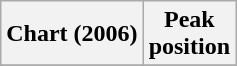<table class="wikitable plainrowheaders">
<tr>
<th scope="col">Chart (2006)</th>
<th scope="col">Peak<br>position</th>
</tr>
<tr>
</tr>
</table>
